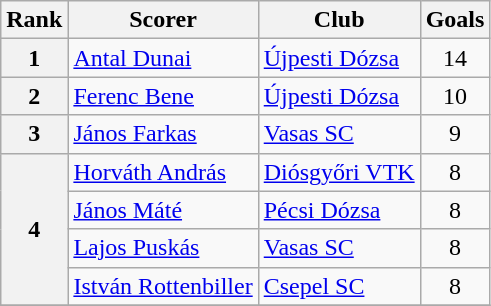<table class="wikitable" style="text-align:center">
<tr>
<th>Rank</th>
<th>Scorer</th>
<th>Club</th>
<th>Goals</th>
</tr>
<tr>
<th rowspan="1">1</th>
<td align=left> <a href='#'>Antal Dunai</a></td>
<td align=left><a href='#'>Újpesti Dózsa</a></td>
<td>14</td>
</tr>
<tr>
<th rowspan="1">2</th>
<td align=left> <a href='#'>Ferenc Bene</a></td>
<td align=left><a href='#'>Újpesti Dózsa</a></td>
<td>10</td>
</tr>
<tr>
<th rowspan="1">3</th>
<td align=left> <a href='#'>János Farkas</a></td>
<td align=left><a href='#'>Vasas SC</a></td>
<td>9</td>
</tr>
<tr>
<th rowspan="4">4</th>
<td align=left> <a href='#'>Horváth András</a></td>
<td align=left><a href='#'>Diósgyőri VTK</a></td>
<td>8</td>
</tr>
<tr>
<td align=left> <a href='#'>János Máté</a></td>
<td align=left><a href='#'>Pécsi Dózsa</a></td>
<td>8</td>
</tr>
<tr>
<td align=left> <a href='#'>Lajos Puskás</a></td>
<td align=left><a href='#'>Vasas SC</a></td>
<td>8</td>
</tr>
<tr>
<td align=left> <a href='#'>István Rottenbiller</a></td>
<td align=left><a href='#'>Csepel SC</a></td>
<td>8</td>
</tr>
<tr>
</tr>
</table>
